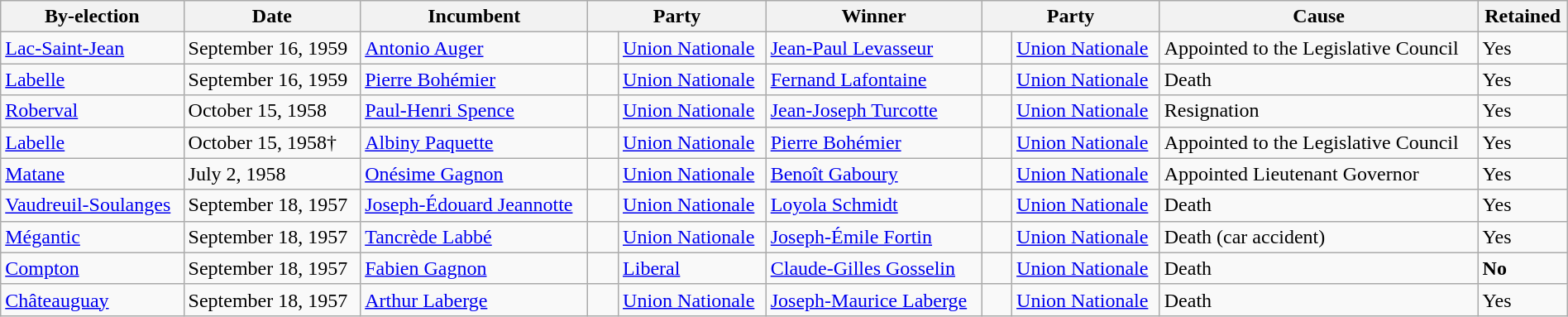<table class=wikitable style="width:100%">
<tr>
<th>By-election</th>
<th>Date</th>
<th>Incumbent</th>
<th colspan=2>Party</th>
<th>Winner</th>
<th colspan=2>Party</th>
<th>Cause</th>
<th>Retained</th>
</tr>
<tr>
<td><a href='#'>Lac-Saint-Jean</a></td>
<td>September 16, 1959</td>
<td><a href='#'>Antonio Auger</a></td>
<td>    </td>
<td><a href='#'>Union Nationale</a></td>
<td><a href='#'>Jean-Paul Levasseur</a></td>
<td>    </td>
<td><a href='#'>Union Nationale</a></td>
<td>Appointed to the Legislative Council</td>
<td>Yes</td>
</tr>
<tr>
<td><a href='#'>Labelle</a></td>
<td>September 16, 1959</td>
<td><a href='#'>Pierre Bohémier</a></td>
<td>    </td>
<td><a href='#'>Union Nationale</a></td>
<td><a href='#'>Fernand Lafontaine</a></td>
<td>    </td>
<td><a href='#'>Union Nationale</a></td>
<td>Death</td>
<td>Yes</td>
</tr>
<tr>
<td><a href='#'>Roberval</a></td>
<td>October 15, 1958</td>
<td><a href='#'>Paul-Henri Spence</a></td>
<td>    </td>
<td><a href='#'>Union Nationale</a></td>
<td><a href='#'>Jean-Joseph Turcotte</a></td>
<td>    </td>
<td><a href='#'>Union Nationale</a></td>
<td>Resignation</td>
<td>Yes</td>
</tr>
<tr>
<td><a href='#'>Labelle</a></td>
<td>October 15, 1958†</td>
<td><a href='#'>Albiny Paquette</a></td>
<td>    </td>
<td><a href='#'>Union Nationale</a></td>
<td><a href='#'>Pierre Bohémier</a></td>
<td>    </td>
<td><a href='#'>Union Nationale</a></td>
<td>Appointed to the Legislative Council</td>
<td>Yes</td>
</tr>
<tr>
<td><a href='#'>Matane</a></td>
<td>July 2, 1958</td>
<td><a href='#'>Onésime Gagnon</a></td>
<td>    </td>
<td><a href='#'>Union Nationale</a></td>
<td><a href='#'>Benoît Gaboury</a></td>
<td>    </td>
<td><a href='#'>Union Nationale</a></td>
<td>Appointed Lieutenant Governor</td>
<td>Yes</td>
</tr>
<tr>
<td><a href='#'>Vaudreuil-Soulanges</a></td>
<td>September 18, 1957</td>
<td><a href='#'>Joseph-Édouard Jeannotte</a></td>
<td>    </td>
<td><a href='#'>Union Nationale</a></td>
<td><a href='#'>Loyola Schmidt</a></td>
<td>    </td>
<td><a href='#'>Union Nationale</a></td>
<td>Death</td>
<td>Yes</td>
</tr>
<tr>
<td><a href='#'>Mégantic</a></td>
<td>September 18, 1957</td>
<td><a href='#'>Tancrède Labbé</a></td>
<td>    </td>
<td><a href='#'>Union Nationale</a></td>
<td><a href='#'>Joseph-Émile Fortin</a></td>
<td>    </td>
<td><a href='#'>Union Nationale</a></td>
<td>Death (car accident)</td>
<td>Yes</td>
</tr>
<tr>
<td><a href='#'>Compton</a></td>
<td>September 18, 1957</td>
<td><a href='#'>Fabien Gagnon</a></td>
<td>    </td>
<td><a href='#'>Liberal</a></td>
<td><a href='#'>Claude-Gilles Gosselin</a></td>
<td>    </td>
<td><a href='#'>Union Nationale</a></td>
<td>Death</td>
<td><strong>No</strong></td>
</tr>
<tr>
<td><a href='#'>Châteauguay</a></td>
<td>September 18, 1957</td>
<td><a href='#'>Arthur Laberge</a></td>
<td>    </td>
<td><a href='#'>Union Nationale</a></td>
<td><a href='#'>Joseph-Maurice Laberge</a></td>
<td>    </td>
<td><a href='#'>Union Nationale</a></td>
<td>Death</td>
<td>Yes</td>
</tr>
</table>
